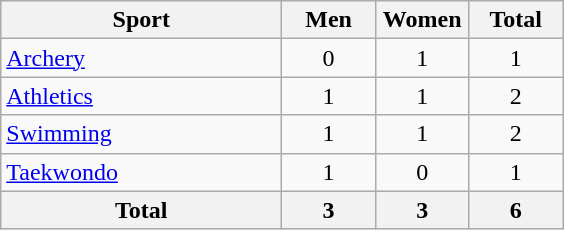<table class="wikitable sortable" style="text-align:center;">
<tr>
<th width=180>Sport</th>
<th width=55>Men</th>
<th width=55>Women</th>
<th width=55>Total</th>
</tr>
<tr>
<td align=left><a href='#'>Archery</a></td>
<td>0</td>
<td>1</td>
<td>1</td>
</tr>
<tr>
<td align=left><a href='#'>Athletics</a></td>
<td>1</td>
<td>1</td>
<td>2</td>
</tr>
<tr>
<td align=left><a href='#'>Swimming</a></td>
<td>1</td>
<td>1</td>
<td>2</td>
</tr>
<tr>
<td align=left><a href='#'>Taekwondo</a></td>
<td>1</td>
<td>0</td>
<td>1</td>
</tr>
<tr>
<th>Total</th>
<th>3</th>
<th>3</th>
<th>6</th>
</tr>
</table>
